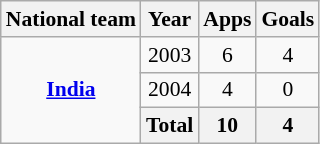<table class="wikitable" style="font-size:90%; text-align: center;">
<tr>
<th>National team</th>
<th>Year</th>
<th>Apps</th>
<th>Goals</th>
</tr>
<tr>
<td rowspan=3><strong><a href='#'>India</a></strong></td>
<td>2003</td>
<td>6</td>
<td>4</td>
</tr>
<tr>
<td>2004</td>
<td>4</td>
<td>0</td>
</tr>
<tr>
<th>Total</th>
<th>10</th>
<th>4</th>
</tr>
</table>
